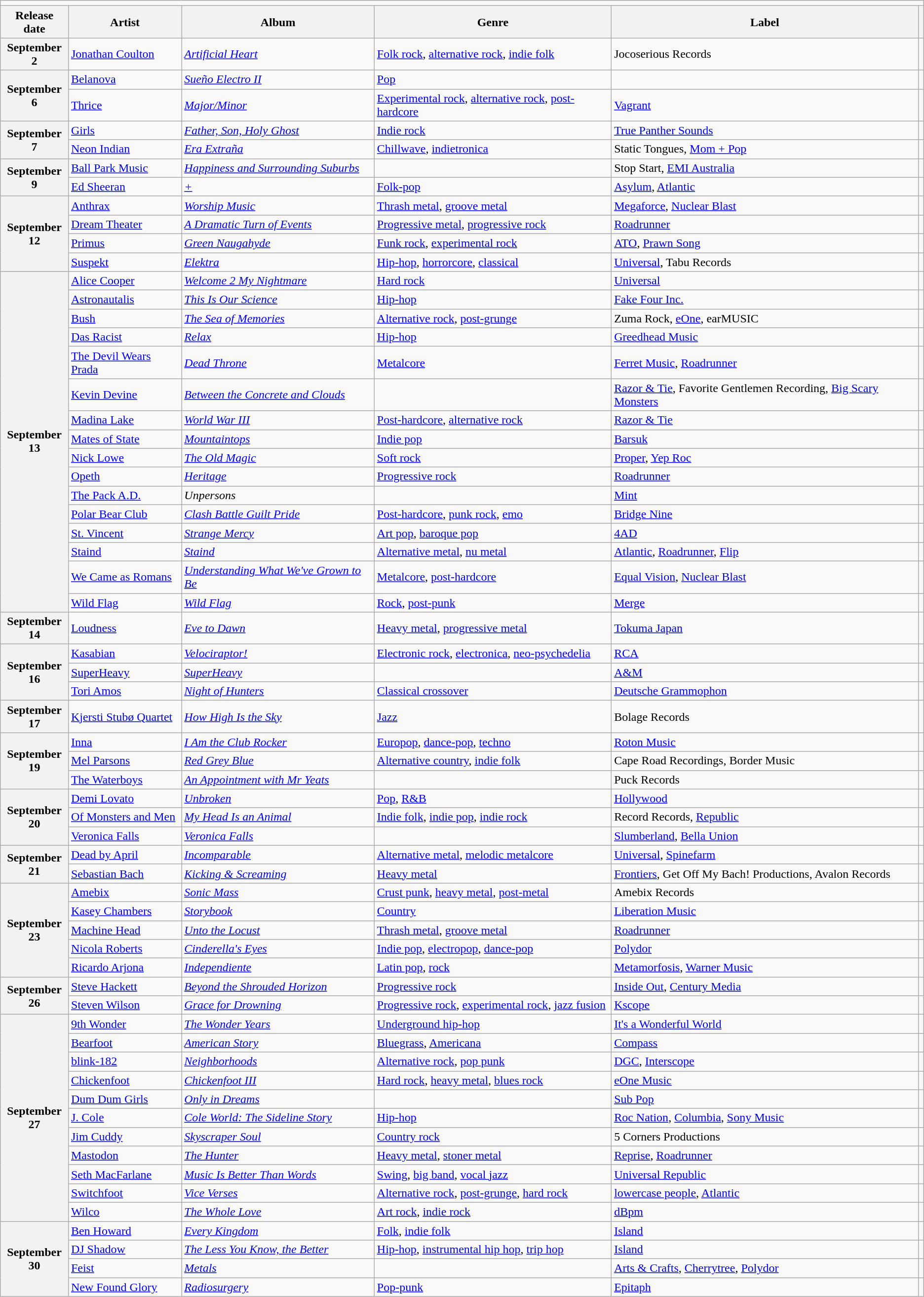<table class="wikitable plainrowheaders">
<tr>
<td colspan="6" style="text-align:center;"></td>
</tr>
<tr>
<th scope="col">Release date</th>
<th scope="col">Artist</th>
<th scope="col">Album</th>
<th scope="col">Genre</th>
<th scope="col">Label</th>
<th scope="col"></th>
</tr>
<tr>
<th scope="row" style="text-align:center;">September<br>2</th>
<td><a href='#'>Jonathan Coulton</a></td>
<td><em><a href='#'>Artificial Heart</a></em></td>
<td><a href='#'>Folk rock</a>, <a href='#'>alternative rock</a>, <a href='#'>indie folk</a></td>
<td>Jocoserious Records</td>
<td></td>
</tr>
<tr>
<th scope="row" rowspan="2" style="text-align:center;">September<br>6</th>
<td><a href='#'>Belanova</a></td>
<td><em><a href='#'>Sueño Electro II</a></em></td>
<td><a href='#'>Pop</a></td>
<td></td>
<td></td>
</tr>
<tr>
<td><a href='#'>Thrice</a></td>
<td><em><a href='#'>Major/Minor</a></em></td>
<td><a href='#'>Experimental rock</a>, <a href='#'>alternative rock</a>, <a href='#'>post-hardcore</a></td>
<td><a href='#'>Vagrant</a></td>
<td></td>
</tr>
<tr>
<th scope="row" rowspan="2" style="text-align:center;">September<br>7</th>
<td><a href='#'>Girls</a></td>
<td><em><a href='#'>Father, Son, Holy Ghost</a></em></td>
<td><a href='#'>Indie rock</a></td>
<td><a href='#'>True Panther Sounds</a></td>
<td></td>
</tr>
<tr>
<td><a href='#'>Neon Indian</a></td>
<td><em><a href='#'>Era Extraña</a></em></td>
<td><a href='#'>Chillwave</a>, <a href='#'>indietronica</a></td>
<td>Static Tongues, <a href='#'>Mom + Pop</a></td>
<td></td>
</tr>
<tr>
<th scope="row" rowspan="2" style="text-align:center;">September<br>9</th>
<td><a href='#'>Ball Park Music</a></td>
<td><em><a href='#'>Happiness and Surrounding Suburbs</a></em></td>
<td></td>
<td>Stop Start, <a href='#'>EMI Australia</a></td>
<td></td>
</tr>
<tr>
<td><a href='#'>Ed Sheeran</a></td>
<td><em><a href='#'>+</a></em></td>
<td><a href='#'>Folk-pop</a></td>
<td><a href='#'>Asylum</a>, <a href='#'>Atlantic</a></td>
<td></td>
</tr>
<tr>
<th scope="row" rowspan="4" style="text-align:center;">September<br>12</th>
<td><a href='#'>Anthrax</a></td>
<td><em><a href='#'>Worship Music</a></em></td>
<td><a href='#'>Thrash metal</a>, <a href='#'>groove metal</a></td>
<td><a href='#'>Megaforce</a>, <a href='#'>Nuclear Blast</a></td>
<td></td>
</tr>
<tr>
<td><a href='#'>Dream Theater</a></td>
<td><em><a href='#'>A Dramatic Turn of Events</a></em></td>
<td><a href='#'>Progressive metal</a>, <a href='#'>progressive rock</a></td>
<td><a href='#'>Roadrunner</a></td>
<td></td>
</tr>
<tr>
<td><a href='#'>Primus</a></td>
<td><em><a href='#'>Green Naugahyde</a></em></td>
<td><a href='#'>Funk rock</a>, <a href='#'>experimental rock</a></td>
<td><a href='#'>ATO</a>, <a href='#'>Prawn Song</a></td>
<td></td>
</tr>
<tr>
<td><a href='#'>Suspekt</a></td>
<td><em><a href='#'>Elektra</a></em></td>
<td><a href='#'>Hip-hop</a>, <a href='#'>horrorcore</a>, <a href='#'>classical</a></td>
<td><a href='#'>Universal</a>, Tabu Records</td>
<td></td>
</tr>
<tr>
<th scope="row" rowspan="16" style="text-align:center;">September<br>13</th>
<td><a href='#'>Alice Cooper</a></td>
<td><em><a href='#'>Welcome 2 My Nightmare</a></em></td>
<td><a href='#'>Hard rock</a></td>
<td><a href='#'>Universal</a></td>
<td></td>
</tr>
<tr>
<td><a href='#'>Astronautalis</a></td>
<td><em><a href='#'>This Is Our Science</a></em></td>
<td><a href='#'>Hip-hop</a></td>
<td><a href='#'>Fake Four Inc.</a></td>
<td></td>
</tr>
<tr>
<td><a href='#'>Bush</a></td>
<td><em><a href='#'>The Sea of Memories</a></em></td>
<td><a href='#'>Alternative rock</a>, <a href='#'>post-grunge</a></td>
<td>Zuma Rock, <a href='#'>eOne</a>, earMUSIC</td>
<td></td>
</tr>
<tr>
<td><a href='#'>Das Racist</a></td>
<td><em><a href='#'>Relax</a></em></td>
<td><a href='#'>Hip-hop</a></td>
<td><a href='#'>Greedhead Music</a></td>
<td></td>
</tr>
<tr>
<td><a href='#'>The Devil Wears Prada</a></td>
<td><em><a href='#'>Dead Throne</a></em></td>
<td><a href='#'>Metalcore</a></td>
<td><a href='#'>Ferret Music</a>, <a href='#'>Roadrunner</a></td>
<td></td>
</tr>
<tr>
<td><a href='#'>Kevin Devine</a></td>
<td><em><a href='#'>Between the Concrete and Clouds</a></em></td>
<td></td>
<td><a href='#'>Razor & Tie</a>, Favorite Gentlemen Recording, <a href='#'>Big Scary Monsters</a></td>
<td></td>
</tr>
<tr>
<td><a href='#'>Madina Lake</a></td>
<td><em><a href='#'>World War III</a></em></td>
<td><a href='#'>Post-hardcore</a>, <a href='#'>alternative rock</a></td>
<td><a href='#'>Razor & Tie</a></td>
<td></td>
</tr>
<tr>
<td><a href='#'>Mates of State</a></td>
<td><em><a href='#'>Mountaintops</a></em></td>
<td><a href='#'>Indie pop</a></td>
<td><a href='#'>Barsuk</a></td>
<td></td>
</tr>
<tr>
<td><a href='#'>Nick Lowe</a></td>
<td><em><a href='#'>The Old Magic</a></em></td>
<td><a href='#'>Soft rock</a></td>
<td><a href='#'>Proper</a>, <a href='#'>Yep Roc</a></td>
<td></td>
</tr>
<tr>
<td><a href='#'>Opeth</a></td>
<td><em><a href='#'>Heritage</a></em></td>
<td><a href='#'>Progressive rock</a></td>
<td><a href='#'>Roadrunner</a></td>
<td></td>
</tr>
<tr>
<td><a href='#'>The Pack A.D.</a></td>
<td><em>Unpersons</em></td>
<td></td>
<td><a href='#'>Mint</a></td>
<td></td>
</tr>
<tr>
<td><a href='#'>Polar Bear Club</a></td>
<td><em><a href='#'>Clash Battle Guilt Pride</a></em></td>
<td><a href='#'>Post-hardcore</a>, <a href='#'>punk rock</a>, <a href='#'>emo</a></td>
<td><a href='#'>Bridge Nine</a></td>
<td></td>
</tr>
<tr>
<td><a href='#'>St. Vincent</a></td>
<td><em><a href='#'>Strange Mercy</a></em></td>
<td><a href='#'>Art pop</a>, <a href='#'>baroque pop</a></td>
<td><a href='#'>4AD</a></td>
<td></td>
</tr>
<tr>
<td><a href='#'>Staind</a></td>
<td><em><a href='#'>Staind</a></em></td>
<td><a href='#'>Alternative metal</a>, <a href='#'>nu metal</a></td>
<td><a href='#'>Atlantic</a>, <a href='#'>Roadrunner</a>, <a href='#'>Flip</a></td>
<td></td>
</tr>
<tr>
<td><a href='#'>We Came as Romans</a></td>
<td><em><a href='#'>Understanding What We've Grown to Be</a></em></td>
<td><a href='#'>Metalcore</a>, <a href='#'>post-hardcore</a></td>
<td><a href='#'>Equal Vision</a>, <a href='#'>Nuclear Blast</a></td>
<td></td>
</tr>
<tr>
<td><a href='#'>Wild Flag</a></td>
<td><em><a href='#'>Wild Flag</a></em></td>
<td><a href='#'>Rock</a>, <a href='#'>post-punk</a></td>
<td><a href='#'>Merge</a></td>
<td></td>
</tr>
<tr>
<th scope="row" style="text-align:center;">September<br>14</th>
<td><a href='#'>Loudness</a></td>
<td><em><a href='#'>Eve to Dawn</a></em></td>
<td><a href='#'>Heavy metal</a>, <a href='#'>progressive metal</a></td>
<td><a href='#'>Tokuma Japan</a></td>
<td></td>
</tr>
<tr>
<th scope="row" rowspan="3" style="text-align:center;">September<br>16</th>
<td><a href='#'>Kasabian</a></td>
<td><em><a href='#'>Velociraptor!</a></em></td>
<td><a href='#'>Electronic rock</a>, <a href='#'>electronica</a>, <a href='#'>neo-psychedelia</a></td>
<td><a href='#'>RCA</a></td>
<td></td>
</tr>
<tr>
<td><a href='#'>SuperHeavy</a></td>
<td><em><a href='#'>SuperHeavy</a></em></td>
<td></td>
<td><a href='#'>A&M</a></td>
<td></td>
</tr>
<tr>
<td><a href='#'>Tori Amos</a></td>
<td><em><a href='#'>Night of Hunters</a></em></td>
<td><a href='#'>Classical crossover</a></td>
<td><a href='#'>Deutsche Grammophon</a></td>
<td></td>
</tr>
<tr>
<th scope="row" style="text-align:center;">September<br>17</th>
<td><a href='#'>Kjersti Stubø Quartet</a></td>
<td><em><a href='#'>How High Is the Sky</a></em></td>
<td><a href='#'>Jazz</a></td>
<td>Bolage Records</td>
<td></td>
</tr>
<tr>
<th scope="row" rowspan="3" style="text-align:center;">September<br>19</th>
<td><a href='#'>Inna</a></td>
<td><em><a href='#'>I Am the Club Rocker</a></em></td>
<td><a href='#'>Europop</a>, <a href='#'>dance-pop</a>, <a href='#'>techno</a></td>
<td><a href='#'>Roton Music</a></td>
<td></td>
</tr>
<tr>
<td><a href='#'>Mel Parsons</a></td>
<td><em><a href='#'>Red Grey Blue</a></em></td>
<td><a href='#'>Alternative country</a>, <a href='#'>indie folk</a></td>
<td>Cape Road Recordings, Border Music</td>
<td></td>
</tr>
<tr>
<td><a href='#'>The Waterboys</a></td>
<td><em><a href='#'>An Appointment with Mr Yeats</a></em></td>
<td></td>
<td>Puck Records</td>
<td></td>
</tr>
<tr>
<th scope="row" rowspan="3" style="text-align:center;">September<br>20</th>
<td><a href='#'>Demi Lovato</a></td>
<td><em><a href='#'>Unbroken</a></em></td>
<td><a href='#'>Pop</a>, <a href='#'>R&B</a></td>
<td><a href='#'>Hollywood</a></td>
<td></td>
</tr>
<tr>
<td><a href='#'>Of Monsters and Men</a></td>
<td><em><a href='#'>My Head Is an Animal</a></em></td>
<td><a href='#'>Indie folk</a>, <a href='#'>indie pop</a>, <a href='#'>indie rock</a></td>
<td>Record Records, <a href='#'>Republic</a></td>
<td></td>
</tr>
<tr>
<td><a href='#'>Veronica Falls</a></td>
<td><em><a href='#'>Veronica Falls</a></em></td>
<td></td>
<td><a href='#'>Slumberland</a>, <a href='#'>Bella Union</a></td>
<td></td>
</tr>
<tr>
<th scope="row" rowspan="2" style="text-align:center;">September<br>21</th>
<td><a href='#'>Dead by April</a></td>
<td><em><a href='#'>Incomparable</a></em></td>
<td><a href='#'>Alternative metal</a>, <a href='#'>melodic metalcore</a></td>
<td><a href='#'>Universal</a>, <a href='#'>Spinefarm</a></td>
<td></td>
</tr>
<tr>
<td><a href='#'>Sebastian Bach</a></td>
<td><em><a href='#'>Kicking & Screaming</a></em></td>
<td><a href='#'>Heavy metal</a></td>
<td><a href='#'>Frontiers</a>, Get Off My Bach! Productions, Avalon Records</td>
<td></td>
</tr>
<tr>
<th scope="row" rowspan="5" style="text-align:center;">September<br>23</th>
<td><a href='#'>Amebix</a></td>
<td><em><a href='#'>Sonic Mass</a></em></td>
<td><a href='#'>Crust punk</a>, <a href='#'>heavy metal</a>, <a href='#'>post-metal</a></td>
<td>Amebix Records</td>
<td></td>
</tr>
<tr>
<td><a href='#'>Kasey Chambers</a></td>
<td><em><a href='#'>Storybook</a></em></td>
<td><a href='#'>Country</a></td>
<td><a href='#'>Liberation Music</a></td>
<td></td>
</tr>
<tr>
<td><a href='#'>Machine Head</a></td>
<td><em><a href='#'>Unto the Locust</a></em></td>
<td><a href='#'>Thrash metal</a>, <a href='#'>groove metal</a></td>
<td><a href='#'>Roadrunner</a></td>
<td></td>
</tr>
<tr>
<td><a href='#'>Nicola Roberts</a></td>
<td><em><a href='#'>Cinderella's Eyes</a></em></td>
<td><a href='#'>Indie pop</a>, <a href='#'>electropop</a>, <a href='#'>dance-pop</a></td>
<td><a href='#'>Polydor</a></td>
<td></td>
</tr>
<tr>
<td><a href='#'>Ricardo Arjona</a></td>
<td><em><a href='#'>Independiente</a></em></td>
<td><a href='#'>Latin pop</a>, <a href='#'>rock</a></td>
<td><a href='#'>Metamorfosis</a>, <a href='#'>Warner Music</a></td>
<td></td>
</tr>
<tr>
<th scope="row" rowspan="2" style="text-align:center;">September<br>26</th>
<td><a href='#'>Steve Hackett</a></td>
<td><em><a href='#'>Beyond the Shrouded Horizon</a></em></td>
<td><a href='#'>Progressive rock</a></td>
<td><a href='#'>Inside Out</a>, <a href='#'>Century Media</a></td>
<td></td>
</tr>
<tr>
<td><a href='#'>Steven Wilson</a></td>
<td><em><a href='#'>Grace for Drowning</a></em></td>
<td><a href='#'>Progressive rock</a>, <a href='#'>experimental rock</a>, <a href='#'>jazz fusion</a></td>
<td><a href='#'>Kscope</a></td>
<td></td>
</tr>
<tr>
<th scope="row" rowspan="11" style="text-align:center;">September<br>27</th>
<td><a href='#'>9th Wonder</a></td>
<td><em><a href='#'>The Wonder Years</a></em></td>
<td><a href='#'>Underground hip-hop</a></td>
<td><a href='#'>It's a Wonderful World</a></td>
<td></td>
</tr>
<tr>
<td><a href='#'>Bearfoot</a></td>
<td><em><a href='#'>American Story</a></em></td>
<td><a href='#'>Bluegrass</a>, <a href='#'>Americana</a></td>
<td><a href='#'>Compass</a></td>
<td></td>
</tr>
<tr>
<td><a href='#'>blink-182</a></td>
<td><em><a href='#'>Neighborhoods</a></em></td>
<td><a href='#'>Alternative rock</a>, <a href='#'>pop punk</a></td>
<td><a href='#'>DGC</a>, <a href='#'>Interscope</a></td>
<td></td>
</tr>
<tr>
<td><a href='#'>Chickenfoot</a></td>
<td><em><a href='#'>Chickenfoot III</a></em></td>
<td><a href='#'>Hard rock</a>, <a href='#'>heavy metal</a>, <a href='#'>blues rock</a></td>
<td><a href='#'>eOne Music</a></td>
<td></td>
</tr>
<tr>
<td><a href='#'>Dum Dum Girls</a></td>
<td><em><a href='#'>Only in Dreams</a></em></td>
<td></td>
<td><a href='#'>Sub Pop</a></td>
<td></td>
</tr>
<tr>
<td><a href='#'>J. Cole</a></td>
<td><em><a href='#'>Cole World: The Sideline Story</a></em></td>
<td><a href='#'>Hip-hop</a></td>
<td><a href='#'>Roc Nation</a>, <a href='#'>Columbia</a>, <a href='#'>Sony Music</a></td>
<td></td>
</tr>
<tr>
<td><a href='#'>Jim Cuddy</a></td>
<td><em><a href='#'>Skyscraper Soul</a></em></td>
<td><a href='#'>Country rock</a></td>
<td>5 Corners Productions</td>
<td></td>
</tr>
<tr>
<td><a href='#'>Mastodon</a></td>
<td><em><a href='#'>The Hunter</a></em></td>
<td><a href='#'>Heavy metal</a>, <a href='#'>stoner metal</a></td>
<td><a href='#'>Reprise</a>, <a href='#'>Roadrunner</a></td>
<td></td>
</tr>
<tr>
<td><a href='#'>Seth MacFarlane</a></td>
<td><em><a href='#'>Music Is Better Than Words</a></em></td>
<td><a href='#'>Swing</a>, <a href='#'>big band</a>, <a href='#'>vocal jazz</a></td>
<td><a href='#'>Universal Republic</a></td>
<td></td>
</tr>
<tr>
<td><a href='#'>Switchfoot</a></td>
<td><em><a href='#'>Vice Verses</a></em></td>
<td><a href='#'>Alternative rock</a>, <a href='#'>post-grunge</a>, <a href='#'>hard rock</a></td>
<td><a href='#'>lowercase people</a>, <a href='#'>Atlantic</a></td>
<td></td>
</tr>
<tr>
<td><a href='#'>Wilco</a></td>
<td><em><a href='#'>The Whole Love</a></em></td>
<td><a href='#'>Art rock</a>, <a href='#'>indie rock</a></td>
<td><a href='#'>dBpm</a></td>
<td></td>
</tr>
<tr>
<th scope="row" rowspan="4" style="text-align:center;">September<br>30</th>
<td><a href='#'>Ben Howard</a></td>
<td><em><a href='#'>Every Kingdom</a></em></td>
<td><a href='#'>Folk</a>, <a href='#'>indie folk</a></td>
<td><a href='#'>Island</a></td>
<td></td>
</tr>
<tr>
<td><a href='#'>DJ Shadow</a></td>
<td><em><a href='#'>The Less You Know, the Better</a></em></td>
<td><a href='#'>Hip-hop</a>, <a href='#'>instrumental hip hop</a>, <a href='#'>trip hop</a></td>
<td><a href='#'>Island</a></td>
<td></td>
</tr>
<tr>
<td><a href='#'>Feist</a></td>
<td><em><a href='#'>Metals</a></em></td>
<td></td>
<td><a href='#'>Arts & Crafts</a>, <a href='#'>Cherrytree</a>, <a href='#'>Polydor</a></td>
<td></td>
</tr>
<tr>
<td><a href='#'>New Found Glory</a></td>
<td><em><a href='#'>Radiosurgery</a></em></td>
<td><a href='#'>Pop-punk</a></td>
<td><a href='#'>Epitaph</a></td>
<td></td>
</tr>
</table>
